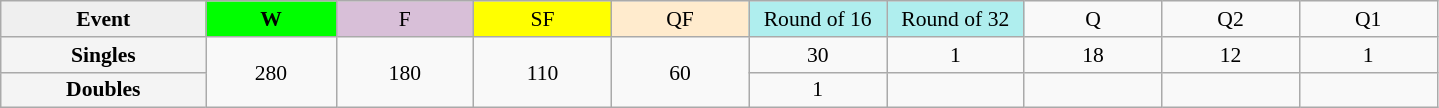<table class=wikitable style=font-size:90%;text-align:center>
<tr>
<td style="width:130px; background:#efefef;"><strong>Event</strong></td>
<td style="width:80px; background:lime;"><strong>W</strong></td>
<td style="width:85px; background:thistle;">F</td>
<td style="width:85px; background:#ff0;">SF</td>
<td style="width:85px; background:#ffebcd;">QF</td>
<td style="width:85px; background:#afeeee;">Round of 16</td>
<td style="width:85px; background:#afeeee;">Round of 32</td>
<td width=85>Q</td>
<td width=85>Q2</td>
<td width=85>Q1</td>
</tr>
<tr>
<th style="background:#f4f4f4;">Singles</th>
<td rowspan=2>280</td>
<td rowspan=2>180</td>
<td rowspan=2>110</td>
<td rowspan=2>60</td>
<td>30</td>
<td>1</td>
<td>18</td>
<td>12</td>
<td>1</td>
</tr>
<tr>
<th style="background:#f4f4f4;">Doubles</th>
<td>1</td>
<td></td>
<td></td>
<td></td>
<td></td>
</tr>
</table>
